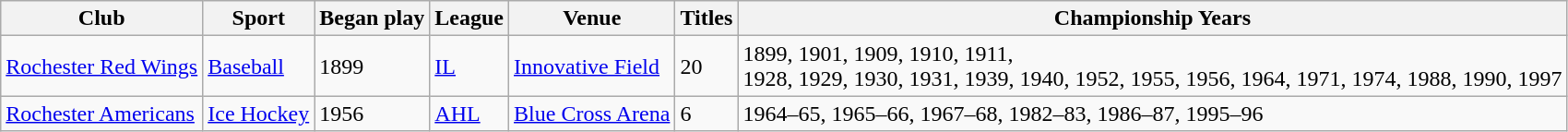<table class="wikitable sortable">
<tr>
<th>Club</th>
<th>Sport</th>
<th>Began play</th>
<th>League</th>
<th>Venue</th>
<th>Titles</th>
<th>Championship Years</th>
</tr>
<tr>
<td><a href='#'>Rochester Red Wings</a></td>
<td><a href='#'>Baseball</a></td>
<td>1899</td>
<td><a href='#'>IL</a></td>
<td><a href='#'>Innovative Field</a></td>
<td>20</td>
<td>1899, 1901, 1909, 1910, 1911,<br>1928, 1929, 1930, 1931, 1939,
1940, 1952, 1955, 1956, 1964,
1971, 1974, 1988, 1990, 1997</td>
</tr>
<tr>
<td><a href='#'>Rochester Americans</a></td>
<td><a href='#'>Ice Hockey</a></td>
<td>1956</td>
<td><a href='#'>AHL</a></td>
<td><a href='#'>Blue Cross Arena</a></td>
<td>6</td>
<td>1964–65, 1965–66, 1967–68, 1982–83, 1986–87, 1995–96</td>
</tr>
</table>
